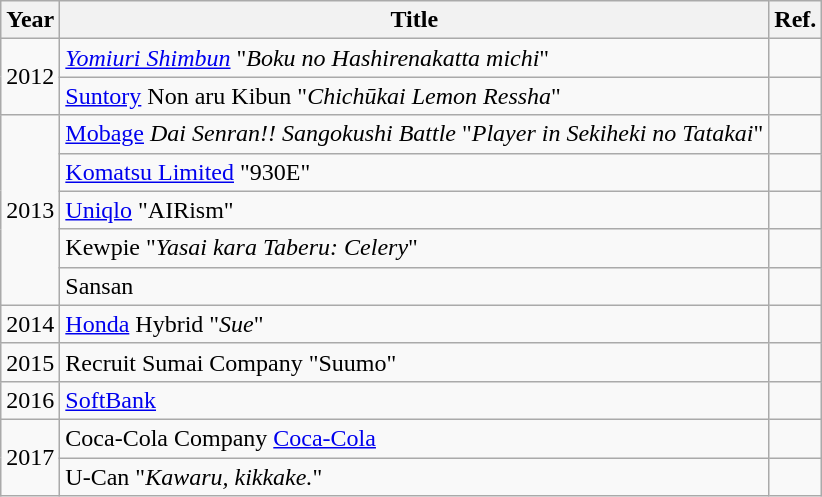<table class="wikitable">
<tr>
<th>Year</th>
<th>Title</th>
<th>Ref.</th>
</tr>
<tr>
<td rowspan="2">2012</td>
<td><em><a href='#'>Yomiuri Shimbun</a></em> "<em>Boku no Hashirenakatta michi</em>"</td>
<td></td>
</tr>
<tr>
<td><a href='#'>Suntory</a> Non aru Kibun "<em>Chichūkai Lemon Ressha</em>"</td>
<td></td>
</tr>
<tr>
<td rowspan="5">2013</td>
<td><a href='#'>Mobage</a> <em>Dai Senran!! Sangokushi Battle</em> "<em>Player in Sekiheki no Tatakai</em>"</td>
<td></td>
</tr>
<tr>
<td><a href='#'>Komatsu Limited</a> "930E"</td>
<td></td>
</tr>
<tr>
<td><a href='#'>Uniqlo</a> "AIRism"</td>
<td></td>
</tr>
<tr>
<td>Kewpie "<em>Yasai kara Taberu: Celery</em>"</td>
<td></td>
</tr>
<tr>
<td>Sansan</td>
<td></td>
</tr>
<tr>
<td>2014</td>
<td><a href='#'>Honda</a> Hybrid "<em>Sue</em>"</td>
<td></td>
</tr>
<tr>
<td>2015</td>
<td>Recruit Sumai Company "Suumo"</td>
<td></td>
</tr>
<tr>
<td>2016</td>
<td><a href='#'>SoftBank</a></td>
<td></td>
</tr>
<tr>
<td rowspan="2">2017</td>
<td>Coca-Cola Company <a href='#'>Coca-Cola</a></td>
<td></td>
</tr>
<tr>
<td>U-Can "<em>Kawaru, kikkake.</em>"</td>
<td></td>
</tr>
</table>
